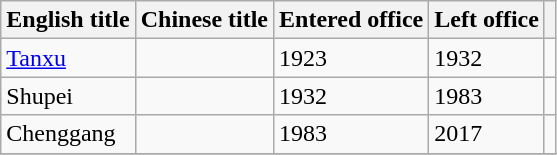<table class="wikitable">
<tr>
<th>English title</th>
<th>Chinese title</th>
<th>Entered office</th>
<th>Left office</th>
<th></th>
</tr>
<tr>
<td><a href='#'>Tanxu</a></td>
<td></td>
<td>1923</td>
<td>1932</td>
<td></td>
</tr>
<tr>
<td>Shupei</td>
<td></td>
<td>1932</td>
<td>1983</td>
<td></td>
</tr>
<tr>
<td>Chenggang</td>
<td></td>
<td>1983</td>
<td>2017</td>
<td></td>
</tr>
<tr>
</tr>
</table>
